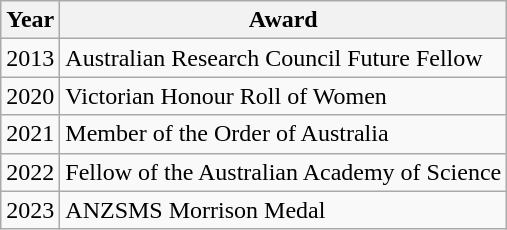<table class="wikitable plainrowheaders">
<tr>
<th scope="col">Year</th>
<th scope="col">Award</th>
</tr>
<tr>
<td>2013</td>
<td>Australian Research Council Future Fellow</td>
</tr>
<tr>
<td>2020</td>
<td>Victorian Honour Roll of Women</td>
</tr>
<tr>
<td>2021</td>
<td>Member of the Order of Australia</td>
</tr>
<tr>
<td>2022</td>
<td>Fellow of the Australian Academy of Science</td>
</tr>
<tr>
<td>2023</td>
<td>ANZSMS Morrison Medal</td>
</tr>
</table>
